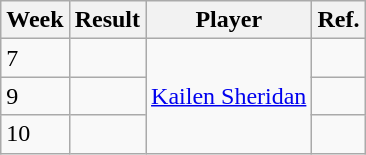<table class="wikitable">
<tr>
<th>Week</th>
<th>Result</th>
<th>Player</th>
<th>Ref.</th>
</tr>
<tr>
<td>7</td>
<td></td>
<td rowspan=3> <a href='#'>Kailen Sheridan</a></td>
<td></td>
</tr>
<tr>
<td>9</td>
<td></td>
<td></td>
</tr>
<tr>
<td>10</td>
<td></td>
<td></td>
</tr>
</table>
